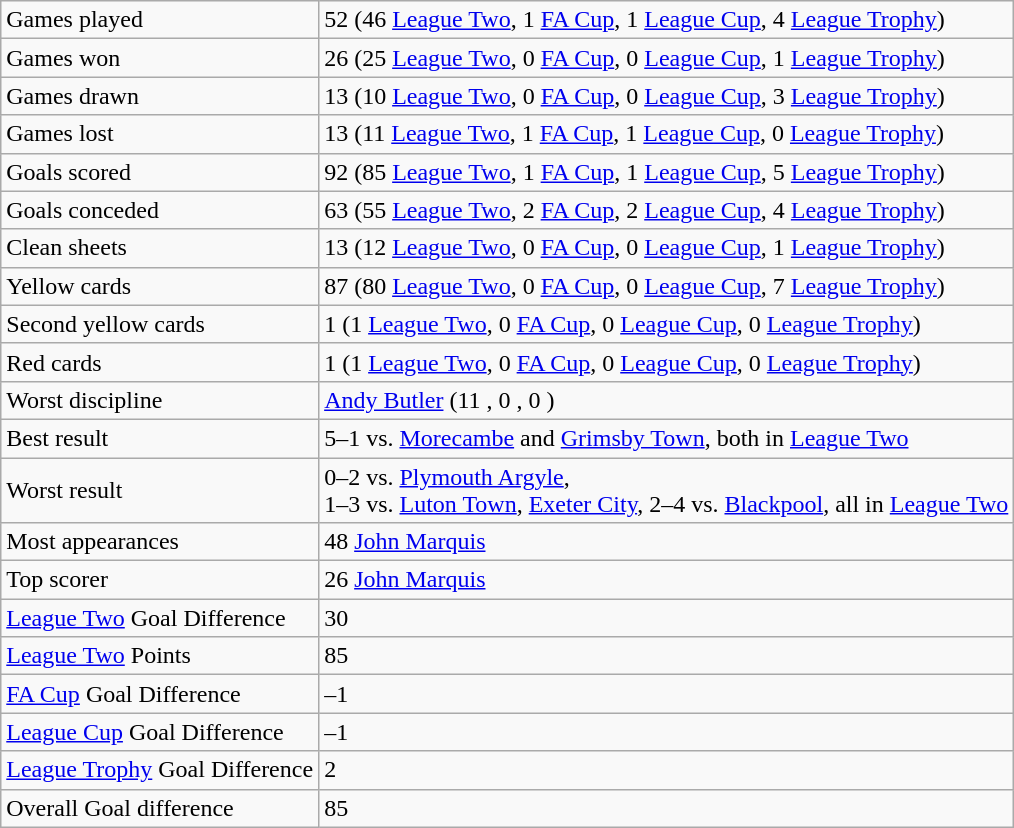<table class="wikitable">
<tr>
<td>Games played</td>
<td>52 (46 <a href='#'>League Two</a>, 1 <a href='#'>FA Cup</a>, 1 <a href='#'>League Cup</a>, 4 <a href='#'>League Trophy</a>)</td>
</tr>
<tr>
<td>Games won</td>
<td>26 (25 <a href='#'>League Two</a>, 0 <a href='#'>FA Cup</a>, 0 <a href='#'>League Cup</a>, 1 <a href='#'>League Trophy</a>)</td>
</tr>
<tr>
<td>Games drawn</td>
<td>13 (10 <a href='#'>League Two</a>, 0 <a href='#'>FA Cup</a>, 0 <a href='#'>League Cup</a>, 3 <a href='#'>League Trophy</a>)</td>
</tr>
<tr>
<td>Games lost</td>
<td>13 (11 <a href='#'>League Two</a>, 1 <a href='#'>FA Cup</a>, 1 <a href='#'>League Cup</a>, 0 <a href='#'>League Trophy</a>)</td>
</tr>
<tr>
<td>Goals scored</td>
<td>92 (85 <a href='#'>League Two</a>, 1 <a href='#'>FA Cup</a>, 1 <a href='#'>League Cup</a>, 5 <a href='#'>League Trophy</a>)</td>
</tr>
<tr>
<td>Goals conceded</td>
<td>63 (55 <a href='#'>League Two</a>, 2 <a href='#'>FA Cup</a>, 2 <a href='#'>League Cup</a>, 4 <a href='#'>League Trophy</a>)</td>
</tr>
<tr>
<td>Clean sheets</td>
<td>13 (12 <a href='#'>League Two</a>, 0 <a href='#'>FA Cup</a>, 0 <a href='#'>League Cup</a>, 1 <a href='#'>League Trophy</a>)</td>
</tr>
<tr>
<td>Yellow cards</td>
<td>87 (80 <a href='#'>League Two</a>, 0 <a href='#'>FA Cup</a>, 0 <a href='#'>League Cup</a>, 7 <a href='#'>League Trophy</a>)</td>
</tr>
<tr>
<td>Second yellow cards</td>
<td>1 (1 <a href='#'>League Two</a>, 0 <a href='#'>FA Cup</a>, 0 <a href='#'>League Cup</a>, 0 <a href='#'>League Trophy</a>)</td>
</tr>
<tr>
<td>Red cards</td>
<td>1 (1 <a href='#'>League Two</a>, 0 <a href='#'>FA Cup</a>, 0 <a href='#'>League Cup</a>, 0 <a href='#'>League Trophy</a>)</td>
</tr>
<tr>
<td>Worst discipline</td>
<td><a href='#'>Andy Butler</a> (11 , 0 , 0 )</td>
</tr>
<tr>
<td>Best result</td>
<td>5–1 vs. <a href='#'>Morecambe</a> and <a href='#'>Grimsby Town</a>, both in <a href='#'>League Two</a></td>
</tr>
<tr>
<td>Worst result</td>
<td>0–2 vs. <a href='#'>Plymouth Argyle</a>,<br>1–3 vs. <a href='#'>Luton Town</a>, <a href='#'>Exeter City</a>, 
2–4 vs. <a href='#'>Blackpool</a>, all in <a href='#'>League Two</a></td>
</tr>
<tr>
<td>Most appearances</td>
<td>48 <a href='#'>John Marquis</a></td>
</tr>
<tr>
<td>Top scorer</td>
<td>26 <a href='#'>John Marquis</a></td>
</tr>
<tr>
<td><a href='#'>League Two</a> Goal Difference</td>
<td>30</td>
</tr>
<tr>
<td><a href='#'>League Two</a> Points</td>
<td>85</td>
</tr>
<tr>
<td><a href='#'>FA Cup</a> Goal Difference</td>
<td>–1</td>
</tr>
<tr>
<td><a href='#'>League Cup</a> Goal Difference</td>
<td>–1</td>
</tr>
<tr>
<td><a href='#'>League Trophy</a> Goal Difference</td>
<td>2</td>
</tr>
<tr>
<td>Overall Goal difference</td>
<td>85</td>
</tr>
</table>
